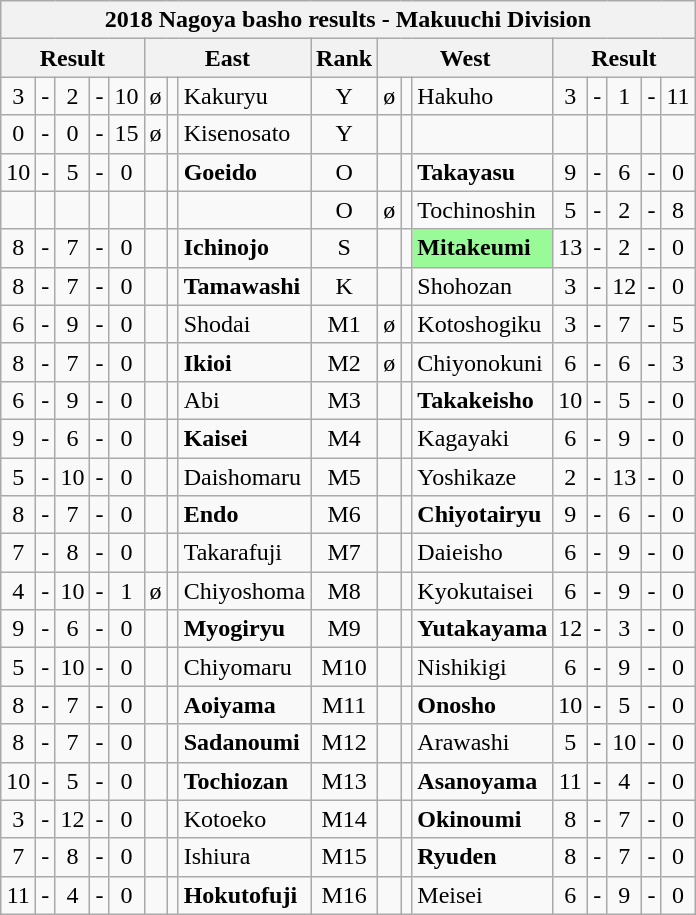<table class="wikitable">
<tr>
<th colspan="17">2018 Nagoya basho results - Makuuchi Division</th>
</tr>
<tr>
<th colspan="5">Result</th>
<th colspan="3">East</th>
<th>Rank</th>
<th colspan="3">West</th>
<th colspan="5">Result</th>
</tr>
<tr>
<td align=center>3</td>
<td align=center>-</td>
<td align=center>2</td>
<td align=center>-</td>
<td align=center>10</td>
<td align=center>ø</td>
<td align=center></td>
<td>Kakuryu</td>
<td align=center>Y</td>
<td align=center>ø</td>
<td align=center></td>
<td>Hakuho</td>
<td align=center>3</td>
<td align=center>-</td>
<td align=center>1</td>
<td align=center>-</td>
<td align=center>11</td>
</tr>
<tr>
<td align=center>0</td>
<td align=center>-</td>
<td align=center>0</td>
<td align=center>-</td>
<td align=center>15</td>
<td align=center>ø</td>
<td align=center></td>
<td>Kisenosato</td>
<td align=center>Y</td>
<td align=center></td>
<td align=center></td>
<td align=center></td>
<td align=center></td>
<td align=center></td>
<td align=center></td>
<td align=center></td>
<td align=center></td>
</tr>
<tr>
<td align=center>10</td>
<td align=center>-</td>
<td align=center>5</td>
<td align=center>-</td>
<td align=center>0</td>
<td align=center></td>
<td align=center></td>
<td><strong>Goeido</strong></td>
<td align=center>O</td>
<td align=center></td>
<td align=center></td>
<td><strong>Takayasu</strong></td>
<td align=center>9</td>
<td align=center>-</td>
<td align=center>6</td>
<td align=center>-</td>
<td align=center>0</td>
</tr>
<tr>
<td align=center></td>
<td align=center></td>
<td align=center></td>
<td align=center></td>
<td align=center></td>
<td align=center></td>
<td align=center></td>
<td></td>
<td align=center>O</td>
<td align=center>ø</td>
<td align=center></td>
<td>Tochinoshin</td>
<td align=center>5</td>
<td align=center>-</td>
<td align=center>2</td>
<td align=center>-</td>
<td align=center>8</td>
</tr>
<tr>
<td align=center>8</td>
<td align=center>-</td>
<td align=center>7</td>
<td align=center>-</td>
<td align=center>0</td>
<td align=center></td>
<td align=center></td>
<td><strong>Ichinojo</strong></td>
<td align=center>S</td>
<td align=center></td>
<td align=center></td>
<td style="background: PaleGreen;"><strong>Mitakeumi</strong></td>
<td align=center>13</td>
<td align=center>-</td>
<td align=center>2</td>
<td align=center>-</td>
<td align=center>0</td>
</tr>
<tr>
<td align=center>8</td>
<td align=center>-</td>
<td align=center>7</td>
<td align=center>-</td>
<td align=center>0</td>
<td align=center></td>
<td align=center></td>
<td><strong>Tamawashi</strong></td>
<td align=center>K</td>
<td align=center></td>
<td align=center></td>
<td>Shohozan</td>
<td align=center>3</td>
<td align=center>-</td>
<td align=center>12</td>
<td align=center>-</td>
<td align=center>0</td>
</tr>
<tr>
<td align=center>6</td>
<td align=center>-</td>
<td align=center>9</td>
<td align=center>-</td>
<td align=center>0</td>
<td align=center></td>
<td align=center></td>
<td>Shodai</td>
<td align=center>M1</td>
<td align=center>ø</td>
<td align=center></td>
<td>Kotoshogiku</td>
<td align=center>3</td>
<td align=center>-</td>
<td align=center>7</td>
<td align=center>-</td>
<td align=center>5</td>
</tr>
<tr>
<td align=center>8</td>
<td align=center>-</td>
<td align=center>7</td>
<td align=center>-</td>
<td align=center>0</td>
<td align=center></td>
<td align=center></td>
<td><strong>Ikioi</strong></td>
<td align=center>M2</td>
<td align=center>ø</td>
<td align=center></td>
<td>Chiyonokuni</td>
<td align=center>6</td>
<td align=center>-</td>
<td align=center>6</td>
<td align=center>-</td>
<td align=center>3</td>
</tr>
<tr>
<td align=center>6</td>
<td align=center>-</td>
<td align=center>9</td>
<td align=center>-</td>
<td align=center>0</td>
<td align=center></td>
<td align=center></td>
<td>Abi</td>
<td align=center>M3</td>
<td align=center></td>
<td align=center></td>
<td><strong>Takakeisho</strong></td>
<td align=center>10</td>
<td align=center>-</td>
<td align=center>5</td>
<td align=center>-</td>
<td align=center>0</td>
</tr>
<tr>
<td align=center>9</td>
<td align=center>-</td>
<td align=center>6</td>
<td align=center>-</td>
<td align=center>0</td>
<td align=center></td>
<td align=center></td>
<td><strong>Kaisei</strong></td>
<td align=center>M4</td>
<td align=center></td>
<td align=center></td>
<td>Kagayaki</td>
<td align=center>6</td>
<td align=center>-</td>
<td align=center>9</td>
<td align=center>-</td>
<td align=center>0</td>
</tr>
<tr>
<td align=center>5</td>
<td align=center>-</td>
<td align=center>10</td>
<td align=center>-</td>
<td align=center>0</td>
<td align=center></td>
<td align=center></td>
<td>Daishomaru</td>
<td align=center>M5</td>
<td align=center></td>
<td align=center></td>
<td>Yoshikaze</td>
<td align=center>2</td>
<td align=center>-</td>
<td align=center>13</td>
<td align=center>-</td>
<td align=center>0</td>
</tr>
<tr>
<td align=center>8</td>
<td align=center>-</td>
<td align=center>7</td>
<td align=center>-</td>
<td align=center>0</td>
<td align=center></td>
<td align=center></td>
<td><strong>Endo</strong></td>
<td align=center>M6</td>
<td align=center></td>
<td align=center></td>
<td><strong>Chiyotairyu</strong></td>
<td align=center>9</td>
<td align=center>-</td>
<td align=center>6</td>
<td align=center>-</td>
<td align=center>0</td>
</tr>
<tr>
<td align=center>7</td>
<td align=center>-</td>
<td align=center>8</td>
<td align=center>-</td>
<td align=center>0</td>
<td align=center></td>
<td align=center></td>
<td>Takarafuji</td>
<td align=center>M7</td>
<td align=center></td>
<td align=center></td>
<td>Daieisho</td>
<td align=center>6</td>
<td align=center>-</td>
<td align=center>9</td>
<td align=center>-</td>
<td align=center>0</td>
</tr>
<tr>
<td align=center>4</td>
<td align=center>-</td>
<td align=center>10</td>
<td align=center>-</td>
<td align=center>1</td>
<td align=center>ø</td>
<td align=center></td>
<td>Chiyoshoma</td>
<td align=center>M8</td>
<td align=center></td>
<td align=center></td>
<td>Kyokutaisei</td>
<td align=center>6</td>
<td align=center>-</td>
<td align=center>9</td>
<td align=center>-</td>
<td align=center>0</td>
</tr>
<tr>
<td align=center>9</td>
<td align=center>-</td>
<td align=center>6</td>
<td align=center>-</td>
<td align=center>0</td>
<td align=center></td>
<td align=center></td>
<td><strong>Myogiryu</strong></td>
<td align=center>M9</td>
<td align=center></td>
<td align=center></td>
<td><strong>Yutakayama</strong></td>
<td align=center>12</td>
<td align=center>-</td>
<td align=center>3</td>
<td align=center>-</td>
<td align=center>0</td>
</tr>
<tr>
<td align=center>5</td>
<td align=center>-</td>
<td align=center>10</td>
<td align=center>-</td>
<td align=center>0</td>
<td align=center></td>
<td align=center></td>
<td>Chiyomaru</td>
<td align=center>M10</td>
<td align=center></td>
<td align=center></td>
<td>Nishikigi</td>
<td align=center>6</td>
<td align=center>-</td>
<td align=center>9</td>
<td align=center>-</td>
<td align=center>0</td>
</tr>
<tr>
<td align=center>8</td>
<td align=center>-</td>
<td align=center>7</td>
<td align=center>-</td>
<td align=center>0</td>
<td align=center></td>
<td align=center></td>
<td><strong>Aoiyama</strong></td>
<td align=center>M11</td>
<td align=center></td>
<td align=center></td>
<td><strong>Onosho</strong></td>
<td align=center>10</td>
<td align=center>-</td>
<td align=center>5</td>
<td align=center>-</td>
<td align=center>0</td>
</tr>
<tr>
<td align=center>8</td>
<td align=center>-</td>
<td align=center>7</td>
<td align=center>-</td>
<td align=center>0</td>
<td align=center></td>
<td align=center></td>
<td><strong>Sadanoumi</strong></td>
<td align=center>M12</td>
<td align=center></td>
<td align=center></td>
<td>Arawashi</td>
<td align=center>5</td>
<td align=center>-</td>
<td align=center>10</td>
<td align=center>-</td>
<td align=center>0</td>
</tr>
<tr>
<td align=center>10</td>
<td align=center>-</td>
<td align=center>5</td>
<td align=center>-</td>
<td align=center>0</td>
<td align=center></td>
<td align=center></td>
<td><strong>Tochiozan</strong></td>
<td align=center>M13</td>
<td align=center></td>
<td align=center></td>
<td><strong>Asanoyama</strong></td>
<td align=center>11</td>
<td align=center>-</td>
<td align=center>4</td>
<td align=center>-</td>
<td align=center>0</td>
</tr>
<tr>
<td align=center>3</td>
<td align=center>-</td>
<td align=center>12</td>
<td align=center>-</td>
<td align=center>0</td>
<td align=center></td>
<td align=center></td>
<td>Kotoeko</td>
<td align=center>M14</td>
<td align=center></td>
<td align=center></td>
<td><strong>Okinoumi</strong></td>
<td align=center>8</td>
<td align=center>-</td>
<td align=center>7</td>
<td align=center>-</td>
<td align=center>0</td>
</tr>
<tr>
<td align=center>7</td>
<td align=center>-</td>
<td align=center>8</td>
<td align=center>-</td>
<td align=center>0</td>
<td align=center></td>
<td align=center></td>
<td>Ishiura</td>
<td align=center>M15</td>
<td align=center></td>
<td align=center></td>
<td><strong>Ryuden</strong></td>
<td align=center>8</td>
<td align=center>-</td>
<td align=center>7</td>
<td align=center>-</td>
<td align=center>0</td>
</tr>
<tr>
<td align=center>11</td>
<td align=center>-</td>
<td align=center>4</td>
<td align=center>-</td>
<td align=center>0</td>
<td align=center></td>
<td align=center></td>
<td><strong>Hokutofuji</strong></td>
<td align=center>M16</td>
<td align=center></td>
<td align=center></td>
<td>Meisei</td>
<td align=center>6</td>
<td align=center>-</td>
<td align=center>9</td>
<td align=center>-</td>
<td align=center>0</td>
</tr>
</table>
